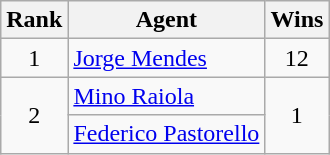<table class="wikitable">
<tr>
<th>Rank</th>
<th>Agent</th>
<th>Wins</th>
</tr>
<tr>
<td align="center">1</td>
<td> <a href='#'>Jorge Mendes</a></td>
<td align="center">12</td>
</tr>
<tr>
<td rowspan="2" align="center">2</td>
<td>  <a href='#'>Mino Raiola</a></td>
<td rowspan="2" align="center">1</td>
</tr>
<tr>
<td> <a href='#'>Federico Pastorello</a></td>
</tr>
</table>
